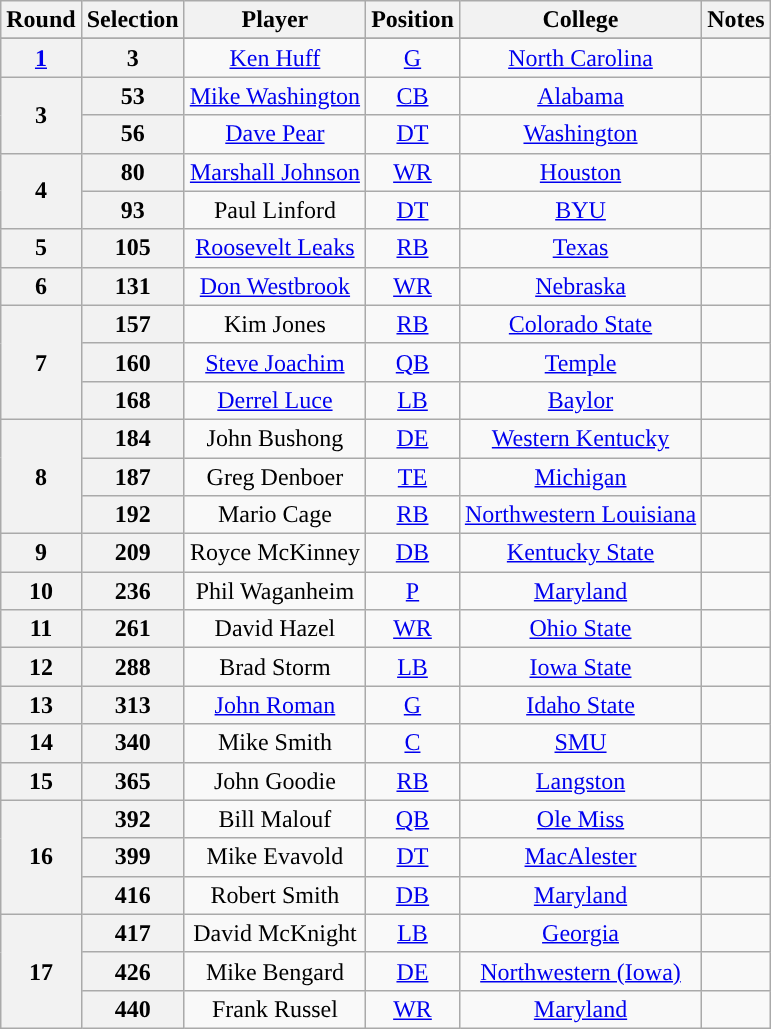<table class="wikitable" style="text-align:center">
<tr>
<th>Round</th>
<th>Selection</th>
<th>Player</th>
<th>Position</th>
<th>College</th>
<th>Notes</th>
</tr>
<tr Team>
</tr>
<tr>
<th align=center><a href='#'>1</a></th>
<th align=center>3</th>
<td align=center><a href='#'>Ken Huff</a></td>
<td align=center><a href='#'>G</a></td>
<td align=center><a href='#'>North Carolina</a></td>
<td></td>
</tr>
<tr>
<th align=center rowspan="2">3</th>
<th align=center>53</th>
<td align=center><a href='#'>Mike Washington</a></td>
<td align=center><a href='#'>CB</a></td>
<td align=center><a href='#'>Alabama</a></td>
<td></td>
</tr>
<tr>
<th align=center>56</th>
<td align=center><a href='#'>Dave Pear</a></td>
<td align=center><a href='#'>DT</a></td>
<td align=center><a href='#'>Washington</a></td>
<td></td>
</tr>
<tr>
<th align=center rowspan="2">4</th>
<th align=center>80</th>
<td align=center><a href='#'>Marshall Johnson</a></td>
<td align=center><a href='#'>WR</a></td>
<td align=center><a href='#'>Houston</a></td>
<td></td>
</tr>
<tr>
<th align=center>93</th>
<td align=center>Paul Linford</td>
<td align=center><a href='#'>DT</a></td>
<td align=center><a href='#'>BYU</a></td>
<td></td>
</tr>
<tr>
<th align=center>5</th>
<th align=center>105</th>
<td align=center><a href='#'>Roosevelt Leaks</a></td>
<td align=center><a href='#'>RB</a></td>
<td align=center><a href='#'>Texas</a></td>
<td></td>
</tr>
<tr>
<th align=center>6</th>
<th align=center>131</th>
<td align=center><a href='#'>Don Westbrook</a></td>
<td align=center><a href='#'>WR</a></td>
<td align=center><a href='#'>Nebraska</a></td>
<td></td>
</tr>
<tr>
<th rowspan="3" align="center">7</th>
<th align=center>157</th>
<td align=center>Kim Jones</td>
<td align=center><a href='#'>RB</a></td>
<td align=center><a href='#'>Colorado State</a></td>
<td></td>
</tr>
<tr>
<th align=center>160</th>
<td align=center><a href='#'>Steve Joachim</a></td>
<td align=center><a href='#'>QB</a></td>
<td align=center><a href='#'>Temple</a></td>
<td></td>
</tr>
<tr>
<th align=center>168</th>
<td align=center><a href='#'>Derrel Luce</a></td>
<td align=center><a href='#'>LB</a></td>
<td align=center><a href='#'>Baylor</a></td>
<td></td>
</tr>
<tr>
<th align=center rowspan="3">8</th>
<th align=center>184</th>
<td align=center>John Bushong</td>
<td align=center><a href='#'>DE</a></td>
<td align=center><a href='#'>Western Kentucky</a></td>
<td></td>
</tr>
<tr>
<th align=center>187</th>
<td align=center>Greg Denboer</td>
<td align=center><a href='#'>TE</a></td>
<td align=center><a href='#'>Michigan</a></td>
<td></td>
</tr>
<tr>
<th align=center>192</th>
<td align=center>Mario Cage</td>
<td align=center><a href='#'>RB</a></td>
<td align=center><a href='#'>Northwestern Louisiana</a></td>
<td></td>
</tr>
<tr>
<th align=center>9</th>
<th align=center>209</th>
<td align=center>Royce McKinney</td>
<td align=center><a href='#'>DB</a></td>
<td align=center><a href='#'>Kentucky State</a></td>
<td></td>
</tr>
<tr>
<th align=center>10</th>
<th align=center>236</th>
<td align=center>Phil Waganheim</td>
<td align=center><a href='#'>P</a></td>
<td align=center><a href='#'>Maryland</a></td>
<td></td>
</tr>
<tr>
<th align=center>11</th>
<th align=center>261</th>
<td align=center>David Hazel</td>
<td align=center><a href='#'>WR</a></td>
<td align=center><a href='#'>Ohio State</a></td>
<td></td>
</tr>
<tr>
<th align=center>12</th>
<th align=center>288</th>
<td align=center>Brad Storm</td>
<td align=center><a href='#'>LB</a></td>
<td align=center><a href='#'>Iowa State</a></td>
<td></td>
</tr>
<tr>
<th align=center>13</th>
<th align=center>313</th>
<td align=center><a href='#'>John Roman</a></td>
<td align=center><a href='#'>G</a></td>
<td align=center><a href='#'>Idaho State</a></td>
<td></td>
</tr>
<tr>
<th align=center>14</th>
<th align=center>340</th>
<td align=center>Mike Smith</td>
<td align=center><a href='#'>C</a></td>
<td align=center><a href='#'>SMU</a></td>
<td></td>
</tr>
<tr>
<th align=center>15</th>
<th align=center>365</th>
<td align=center>John Goodie</td>
<td align=center><a href='#'>RB</a></td>
<td align=center><a href='#'>Langston</a></td>
<td></td>
</tr>
<tr>
<th align=center rowspan="3">16</th>
<th align=center>392</th>
<td align=center>Bill Malouf</td>
<td align=center><a href='#'>QB</a></td>
<td align=center><a href='#'>Ole Miss</a></td>
<td></td>
</tr>
<tr>
<th align=center>399</th>
<td align=center>Mike Evavold</td>
<td align=center><a href='#'>DT</a></td>
<td align=center><a href='#'>MacAlester</a></td>
<td></td>
</tr>
<tr>
<th align=center>416</th>
<td align=center>Robert Smith</td>
<td align=center><a href='#'>DB</a></td>
<td align=center><a href='#'>Maryland</a></td>
<td></td>
</tr>
<tr>
<th align=center rowspan="3">17</th>
<th align=center>417</th>
<td align=center>David McKnight</td>
<td align=center><a href='#'>LB</a></td>
<td align=center><a href='#'>Georgia</a></td>
<td></td>
</tr>
<tr>
<th align=center>426</th>
<td align=center>Mike Bengard</td>
<td align=center><a href='#'>DE</a></td>
<td align=center><a href='#'>Northwestern (Iowa)</a></td>
<td></td>
</tr>
<tr>
<th align=center>440</th>
<td align=center>Frank Russel</td>
<td align=center><a href='#'>WR</a></td>
<td align=center><a href='#'>Maryland</a></td>
<td></td>
</tr>
</table>
